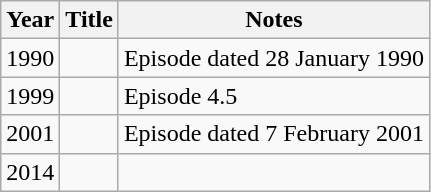<table class="wikitable sortable">
<tr>
<th>Year</th>
<th>Title</th>
<th class="unsortable">Notes</th>
</tr>
<tr>
<td>1990</td>
<td><em></em></td>
<td>Episode dated 28 January 1990</td>
</tr>
<tr>
<td>1999</td>
<td><em></em></td>
<td>Episode 4.5</td>
</tr>
<tr>
<td>2001</td>
<td><em></em></td>
<td>Episode dated 7 February 2001</td>
</tr>
<tr>
<td>2014</td>
<td><em></em></td>
<td></td>
</tr>
</table>
